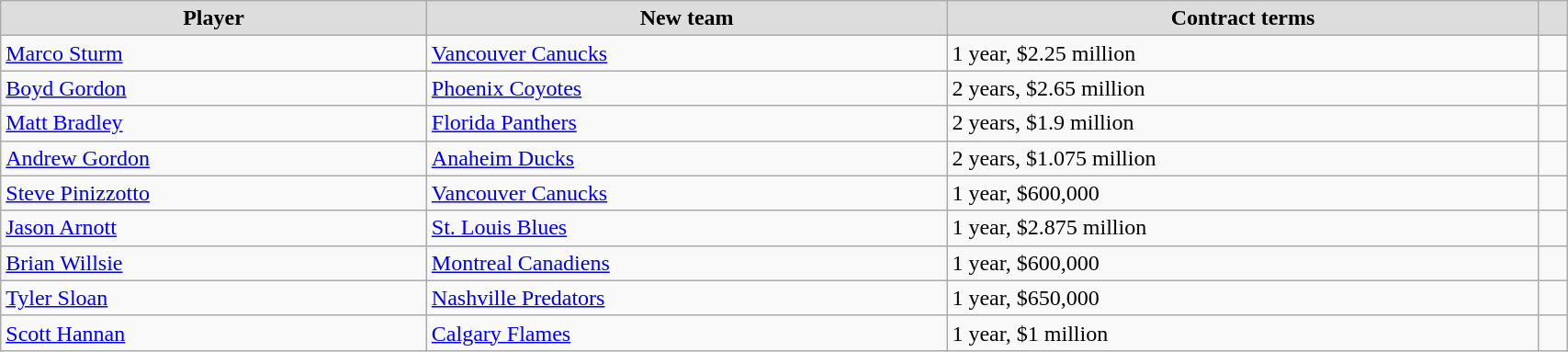<table class="wikitable" style="width:90%;">
<tr style="text-align:center; background:#ddd;">
<td><strong>Player</strong></td>
<td><strong>New team</strong></td>
<td><strong>Contract terms</strong></td>
<td></td>
</tr>
<tr>
<td><a href='#'>Marco Sturm</a></td>
<td><a href='#'>Vancouver Canucks</a></td>
<td>1 year, $2.25 million</td>
<td></td>
</tr>
<tr>
<td><a href='#'>Boyd Gordon</a></td>
<td><a href='#'>Phoenix Coyotes</a></td>
<td>2 years, $2.65 million</td>
<td></td>
</tr>
<tr>
<td><a href='#'>Matt Bradley</a></td>
<td><a href='#'>Florida Panthers</a></td>
<td>2 years, $1.9 million</td>
<td></td>
</tr>
<tr>
<td><a href='#'>Andrew Gordon</a></td>
<td><a href='#'>Anaheim Ducks</a></td>
<td>2 years, $1.075 million</td>
<td></td>
</tr>
<tr>
<td><a href='#'>Steve Pinizzotto</a></td>
<td><a href='#'>Vancouver Canucks</a></td>
<td>1 year, $600,000</td>
<td></td>
</tr>
<tr>
<td><a href='#'>Jason Arnott</a></td>
<td><a href='#'>St. Louis Blues</a></td>
<td>1 year, $2.875 million</td>
<td></td>
</tr>
<tr>
<td><a href='#'>Brian Willsie</a></td>
<td><a href='#'>Montreal Canadiens</a></td>
<td>1 year, $600,000</td>
<td></td>
</tr>
<tr>
<td><a href='#'>Tyler Sloan</a></td>
<td><a href='#'>Nashville Predators</a></td>
<td>1 year, $650,000</td>
<td></td>
</tr>
<tr>
<td><a href='#'>Scott Hannan</a></td>
<td><a href='#'>Calgary Flames</a></td>
<td>1 year, $1 million</td>
<td></td>
</tr>
</table>
